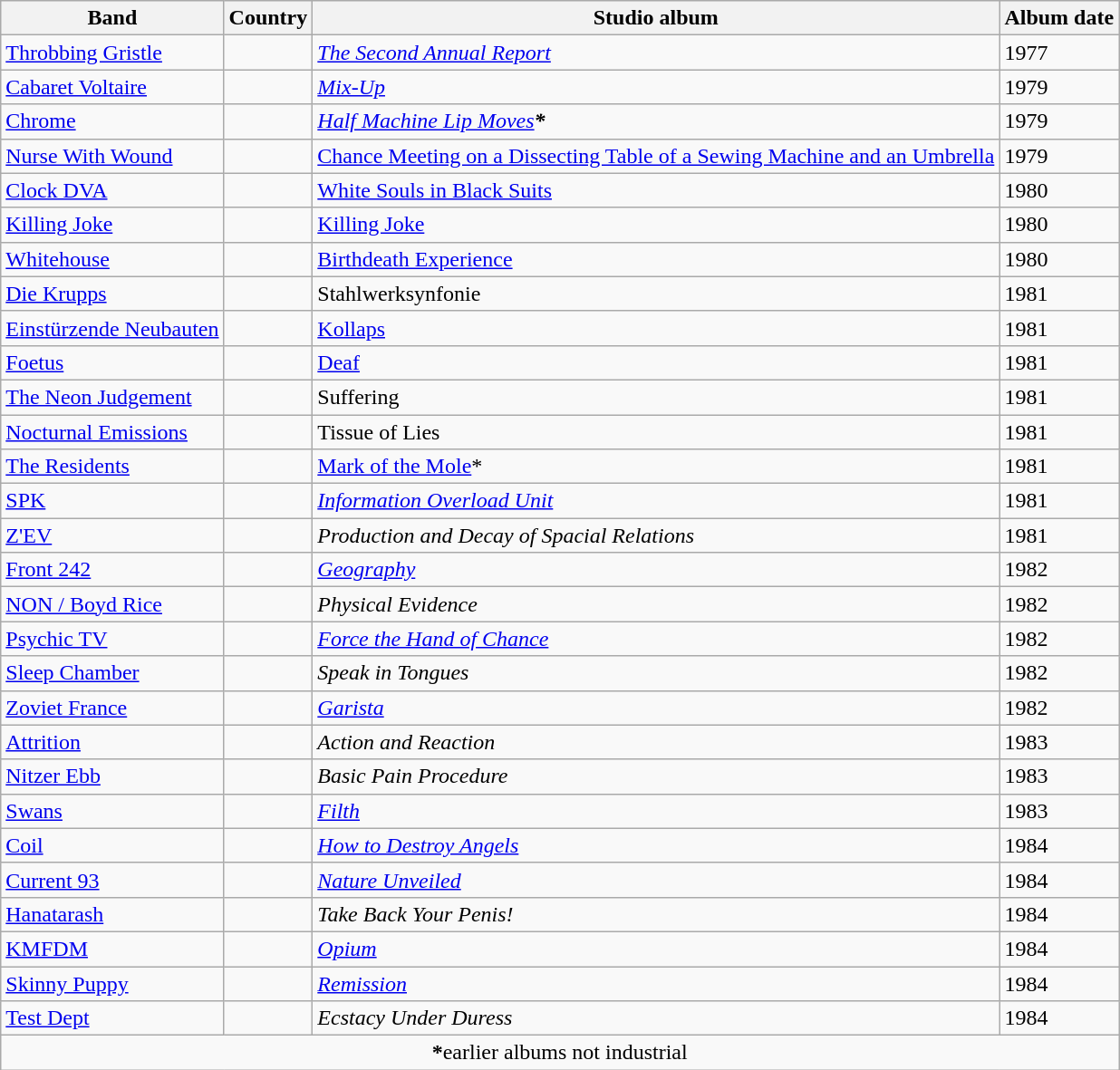<table class="wikitable sortable">
<tr>
<th>Band</th>
<th>Country</th>
<th class="unsortable">Studio album</th>
<th>Album date</th>
</tr>
<tr>
<td><a href='#'>Throbbing Gristle</a></td>
<td></td>
<td><em><a href='#'>The Second Annual Report</a></em></td>
<td>1977</td>
</tr>
<tr>
<td><a href='#'>Cabaret Voltaire</a></td>
<td></td>
<td><em><a href='#'>Mix-Up</a></em></td>
<td>1979</td>
</tr>
<tr>
<td><a href='#'>Chrome</a></td>
<td></td>
<td><em><a href='#'>Half Machine Lip Moves</a><strong><em>*<strong></td>
<td>1979</td>
</tr>
<tr>
<td><a href='#'>Nurse With Wound</a></td>
<td></td>
<td></em><a href='#'>Chance Meeting on a Dissecting Table of a Sewing Machine and an Umbrella</a><em></td>
<td>1979</td>
</tr>
<tr>
<td><a href='#'>Clock DVA</a></td>
<td></td>
<td></em><a href='#'>White Souls in Black Suits</a><em></td>
<td>1980</td>
</tr>
<tr>
<td><a href='#'>Killing Joke</a></td>
<td></td>
<td></em><a href='#'>Killing Joke</a><em></td>
<td>1980</td>
</tr>
<tr>
<td><a href='#'>Whitehouse</a></td>
<td></td>
<td></em><a href='#'>Birthdeath Experience</a><em></td>
<td>1980</td>
</tr>
<tr>
<td><a href='#'>Die Krupps</a></td>
<td></td>
<td></em>Stahlwerksynfonie<em></td>
<td>1981</td>
</tr>
<tr>
<td><a href='#'>Einstürzende Neubauten</a></td>
<td></td>
<td></em><a href='#'>Kollaps</a><em></td>
<td>1981</td>
</tr>
<tr>
<td><a href='#'>Foetus</a></td>
<td></td>
<td></em><a href='#'>Deaf</a><em></td>
<td>1981</td>
</tr>
<tr>
<td><a href='#'>The Neon Judgement</a></td>
<td></td>
<td></em>Suffering<em></td>
<td>1981</td>
</tr>
<tr>
<td><a href='#'>Nocturnal Emissions</a></td>
<td></td>
<td></em>Tissue of Lies<em></td>
<td>1981</td>
</tr>
<tr>
<td><a href='#'>The Residents</a></td>
<td></td>
<td></em><a href='#'>Mark of the Mole</a></em></strong>*</strong></td>
<td>1981</td>
</tr>
<tr>
<td><a href='#'>SPK</a></td>
<td></td>
<td><em><a href='#'>Information Overload Unit</a></em></td>
<td>1981</td>
</tr>
<tr>
<td><a href='#'>Z'EV</a></td>
<td></td>
<td><em>Production and Decay of Spacial Relations</em></td>
<td>1981</td>
</tr>
<tr>
<td><a href='#'>Front 242</a></td>
<td></td>
<td><em><a href='#'>Geography</a></em></td>
<td>1982</td>
</tr>
<tr>
<td><a href='#'>NON / Boyd Rice</a></td>
<td></td>
<td><em>Physical Evidence</em></td>
<td>1982</td>
</tr>
<tr>
<td><a href='#'>Psychic TV</a></td>
<td></td>
<td><em><a href='#'>Force the Hand of Chance</a></em></td>
<td>1982</td>
</tr>
<tr>
<td><a href='#'>Sleep Chamber</a></td>
<td></td>
<td><em>Speak in Tongues</em></td>
<td>1982</td>
</tr>
<tr>
<td><a href='#'>Zoviet France</a></td>
<td></td>
<td><em><a href='#'>Garista</a></em></td>
<td>1982</td>
</tr>
<tr>
<td><a href='#'>Attrition</a></td>
<td></td>
<td><em>Action and Reaction</em></td>
<td>1983</td>
</tr>
<tr>
<td><a href='#'>Nitzer Ebb</a></td>
<td></td>
<td><em>Basic Pain Procedure</em></td>
<td>1983</td>
</tr>
<tr>
<td><a href='#'>Swans</a></td>
<td></td>
<td><em><a href='#'>Filth</a></em></td>
<td>1983</td>
</tr>
<tr>
<td><a href='#'>Coil</a></td>
<td></td>
<td><em><a href='#'>How to Destroy Angels</a></em></td>
<td>1984</td>
</tr>
<tr>
<td><a href='#'>Current 93</a></td>
<td></td>
<td><em><a href='#'>Nature Unveiled</a></em></td>
<td>1984</td>
</tr>
<tr>
<td><a href='#'>Hanatarash</a></td>
<td></td>
<td><em>Take Back Your Penis!</em></td>
<td>1984</td>
</tr>
<tr>
<td><a href='#'>KMFDM</a></td>
<td></td>
<td><em><a href='#'>Opium</a></em></td>
<td>1984</td>
</tr>
<tr>
<td><a href='#'>Skinny Puppy</a></td>
<td></td>
<td><em><a href='#'>Remission</a></em></td>
<td>1984</td>
</tr>
<tr>
<td><a href='#'>Test Dept</a></td>
<td></td>
<td><em>Ecstacy Under Duress</em></td>
<td>1984</td>
</tr>
<tr class="sortbottom">
<td colspan=4 style="text-align: center;"><strong>*</strong>earlier albums not industrial</td>
</tr>
</table>
